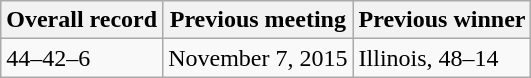<table class="wikitable">
<tr>
<th>Overall record</th>
<th>Previous meeting</th>
<th>Previous winner</th>
</tr>
<tr>
<td>44–42–6</td>
<td>November 7, 2015</td>
<td>Illinois, 48–14</td>
</tr>
</table>
